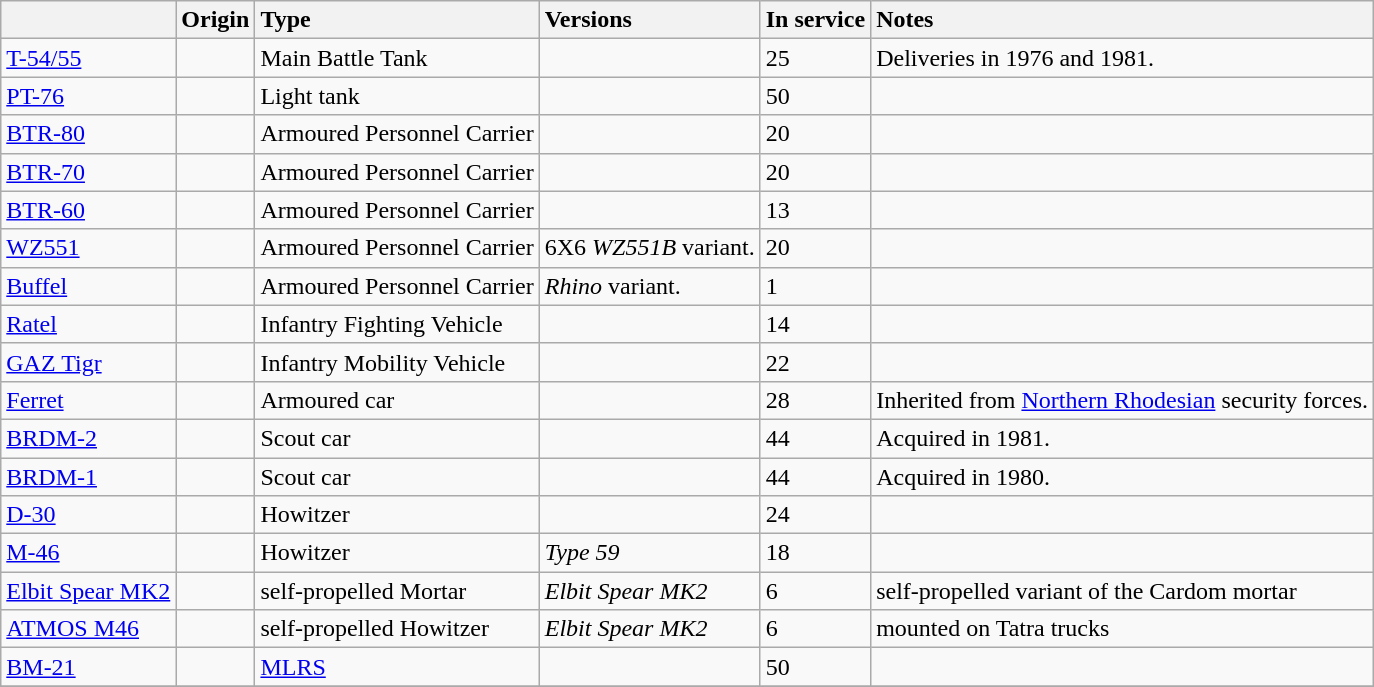<table class="wikitable"6>
<tr>
<th style="text-align: left;"></th>
<th style="text-align: left;">Origin</th>
<th style="text-align: left;">Type</th>
<th style="text-align: left;">Versions</th>
<th style="text-align: left;">In service</th>
<th style="text-align: left;">Notes</th>
</tr>
<tr>
<td><a href='#'>T-54/55</a></td>
<td></td>
<td>Main Battle Tank</td>
<td></td>
<td>25</td>
<td>Deliveries in 1976 and 1981.</td>
</tr>
<tr>
<td><a href='#'>PT-76</a></td>
<td></td>
<td>Light tank</td>
<td></td>
<td>50</td>
<td></td>
</tr>
<tr>
<td><a href='#'>BTR-80</a></td>
<td></td>
<td>Armoured Personnel Carrier</td>
<td></td>
<td>20</td>
<td></td>
</tr>
<tr>
<td><a href='#'>BTR-70</a></td>
<td></td>
<td>Armoured Personnel Carrier</td>
<td></td>
<td>20</td>
<td></td>
</tr>
<tr>
<td><a href='#'>BTR-60</a></td>
<td></td>
<td>Armoured Personnel Carrier</td>
<td></td>
<td>13</td>
<td></td>
</tr>
<tr>
<td><a href='#'>WZ551</a></td>
<td></td>
<td>Armoured Personnel Carrier</td>
<td>6X6 <em>WZ551B</em> variant.</td>
<td>20</td>
<td></td>
</tr>
<tr>
<td><a href='#'>Buffel</a></td>
<td></td>
<td>Armoured Personnel Carrier</td>
<td><em>Rhino</em> variant.</td>
<td>1</td>
<td></td>
</tr>
<tr>
<td><a href='#'>Ratel</a></td>
<td></td>
<td>Infantry Fighting Vehicle</td>
<td></td>
<td>14</td>
<td></td>
</tr>
<tr>
<td><a href='#'>GAZ Tigr</a></td>
<td></td>
<td>Infantry Mobility Vehicle</td>
<td></td>
<td>22</td>
<td></td>
</tr>
<tr>
<td><a href='#'>Ferret</a></td>
<td></td>
<td>Armoured car</td>
<td></td>
<td>28</td>
<td>Inherited from <a href='#'>Northern Rhodesian</a> security forces.</td>
</tr>
<tr>
<td><a href='#'>BRDM-2</a></td>
<td></td>
<td>Scout car</td>
<td></td>
<td>44</td>
<td>Acquired in 1981.</td>
</tr>
<tr>
<td><a href='#'>BRDM-1</a></td>
<td></td>
<td>Scout car</td>
<td></td>
<td>44</td>
<td>Acquired in 1980.</td>
</tr>
<tr>
<td><a href='#'>D-30</a></td>
<td></td>
<td>Howitzer</td>
<td></td>
<td>24</td>
<td></td>
</tr>
<tr>
<td><a href='#'>M-46</a></td>
<td></td>
<td>Howitzer</td>
<td><em>Type 59</em></td>
<td>18</td>
<td></td>
</tr>
<tr>
<td><a href='#'>Elbit Spear MK2</a></td>
<td></td>
<td>self-propelled Mortar</td>
<td><em>Elbit Spear MK2</em></td>
<td>6</td>
<td>self-propelled variant of the Cardom mortar</td>
</tr>
<tr>
<td><a href='#'>ATMOS M46</a></td>
<td></td>
<td>self-propelled Howitzer</td>
<td><em>Elbit Spear MK2</em></td>
<td>6</td>
<td>mounted on Tatra trucks</td>
</tr>
<tr>
<td><a href='#'>BM-21</a></td>
<td></td>
<td><a href='#'>MLRS</a></td>
<td></td>
<td>50</td>
<td></td>
</tr>
<tr>
</tr>
</table>
